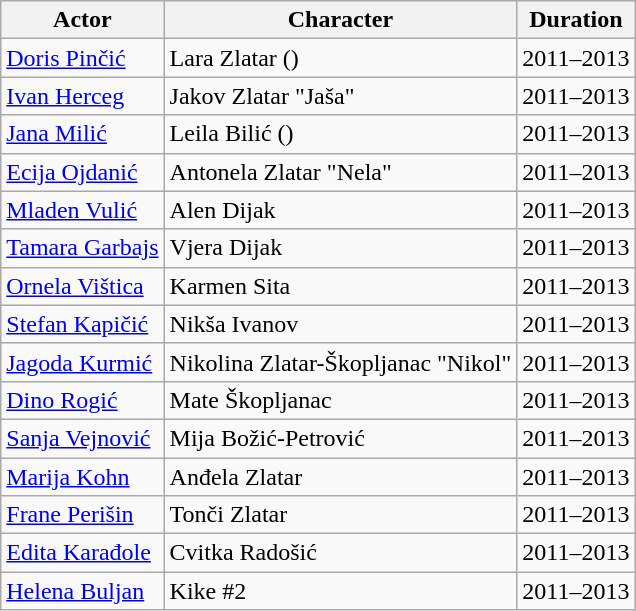<table class="wikitable sortable">
<tr>
<th>Actor</th>
<th>Character</th>
<th>Duration</th>
</tr>
<tr>
<td><a href='#'>Doris Pinčić</a></td>
<td>Lara Zlatar ()</td>
<td>2011–2013</td>
</tr>
<tr>
<td><a href='#'>Ivan Herceg</a></td>
<td>Jakov Zlatar "Jaša"</td>
<td>2011–2013</td>
</tr>
<tr>
<td><a href='#'>Jana Milić</a></td>
<td>Leila Bilić ()</td>
<td>2011–2013</td>
</tr>
<tr>
<td><a href='#'>Ecija Ojdanić</a></td>
<td>Antonela Zlatar "Nela"</td>
<td>2011–2013</td>
</tr>
<tr>
<td><a href='#'>Mladen Vulić</a></td>
<td>Alen Dijak</td>
<td>2011–2013</td>
</tr>
<tr>
<td><a href='#'>Tamara Garbajs</a></td>
<td>Vjera Dijak</td>
<td>2011–2013</td>
</tr>
<tr>
<td><a href='#'>Ornela Vištica</a></td>
<td>Karmen Sita</td>
<td>2011–2013</td>
</tr>
<tr>
<td><a href='#'>Stefan Kapičić</a></td>
<td>Nikša Ivanov</td>
<td>2011–2013</td>
</tr>
<tr>
<td><a href='#'>Jagoda Kurmić</a></td>
<td>Nikolina Zlatar-Škopljanac "Nikol"</td>
<td>2011–2013</td>
</tr>
<tr>
<td><a href='#'>Dino Rogić</a></td>
<td>Mate Škopljanac</td>
<td>2011–2013</td>
</tr>
<tr>
<td><a href='#'>Sanja Vejnović</a></td>
<td>Mija Božić-Petrović</td>
<td>2011–2013</td>
</tr>
<tr>
<td><a href='#'>Marija Kohn</a></td>
<td>Anđela Zlatar</td>
<td>2011–2013</td>
</tr>
<tr>
<td><a href='#'>Frane Perišin</a></td>
<td>Tonči Zlatar</td>
<td>2011–2013</td>
</tr>
<tr>
<td><a href='#'>Edita Karađole</a></td>
<td>Cvitka Radošić</td>
<td>2011–2013</td>
</tr>
<tr>
<td><a href='#'>Helena Buljan</a></td>
<td>Kike #2</td>
<td>2011–2013</td>
</tr>
</table>
